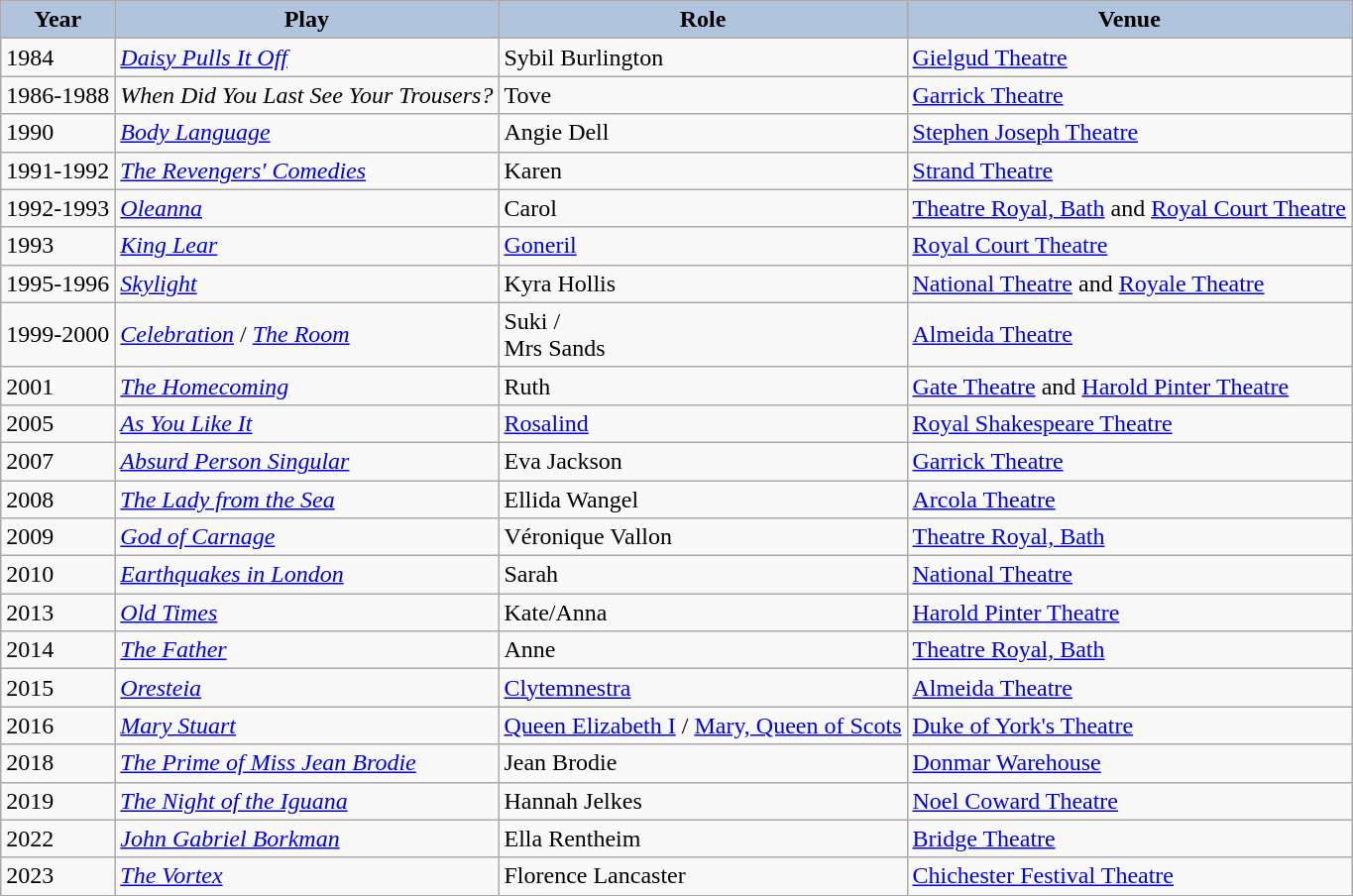<table class="wikitable" background: #f9f9f9;>
<tr align="center">
<th style="background:#B0C4DE;">Year</th>
<th style="background:#B0C4DE;">Play</th>
<th style="background:#B0C4DE;">Role</th>
<th style="background:#B0C4DE;">Venue</th>
</tr>
<tr>
<td>1984</td>
<td><em><a href='#'>Daisy Pulls It Off</a></em></td>
<td>Sybil Burlington</td>
<td><a href='#'>Gielgud Theatre</a></td>
</tr>
<tr>
<td>1986-1988</td>
<td><em>When Did You Last See Your Trousers?</em></td>
<td>Tove</td>
<td><a href='#'>Garrick Theatre</a></td>
</tr>
<tr>
<td>1990</td>
<td><em><a href='#'>Body Language</a></em></td>
<td>Angie Dell</td>
<td><a href='#'>Stephen Joseph Theatre</a></td>
</tr>
<tr>
<td>1991-1992</td>
<td><em><a href='#'>The Revengers' Comedies</a></em></td>
<td>Karen</td>
<td><a href='#'>Strand Theatre</a></td>
</tr>
<tr>
<td>1992-1993</td>
<td><em><a href='#'>Oleanna</a></em></td>
<td>Carol</td>
<td><a href='#'>Theatre Royal, Bath</a> and <a href='#'>Royal Court Theatre</a></td>
</tr>
<tr>
<td>1993</td>
<td><em><a href='#'>King Lear</a></em></td>
<td><a href='#'>Goneril</a></td>
<td><a href='#'>Royal Court Theatre</a></td>
</tr>
<tr>
<td>1995-1996</td>
<td><em><a href='#'>Skylight</a></em></td>
<td>Kyra Hollis</td>
<td><a href='#'>National Theatre</a> and <a href='#'>Royale Theatre</a></td>
</tr>
<tr>
<td>1999-2000</td>
<td><em><a href='#'>Celebration</a></em> / <em><a href='#'>The Room</a></em></td>
<td>Suki / <br>Mrs Sands</td>
<td><a href='#'>Almeida Theatre</a></td>
</tr>
<tr>
<td>2001</td>
<td><em><a href='#'>The Homecoming</a></em></td>
<td>Ruth</td>
<td><a href='#'>Gate Theatre</a> and <a href='#'>Harold Pinter Theatre</a></td>
</tr>
<tr>
<td>2005</td>
<td><em><a href='#'>As You Like It</a></em></td>
<td><a href='#'>Rosalind</a></td>
<td><a href='#'>Royal Shakespeare Theatre</a></td>
</tr>
<tr>
<td>2007</td>
<td><em><a href='#'>Absurd Person Singular</a></em></td>
<td>Eva Jackson</td>
<td><a href='#'>Garrick Theatre</a></td>
</tr>
<tr>
<td>2008</td>
<td><em><a href='#'>The Lady from the Sea</a></em></td>
<td>Ellida Wangel</td>
<td><a href='#'>Arcola Theatre</a></td>
</tr>
<tr>
<td>2009</td>
<td><em><a href='#'>God of Carnage</a></em></td>
<td>Véronique Vallon</td>
<td><a href='#'>Theatre Royal, Bath</a></td>
</tr>
<tr>
<td>2010</td>
<td><em><a href='#'>Earthquakes in London</a></em></td>
<td>Sarah</td>
<td><a href='#'>National Theatre</a></td>
</tr>
<tr>
<td>2013</td>
<td><em><a href='#'>Old Times</a></em></td>
<td>Kate/Anna</td>
<td><a href='#'>Harold Pinter Theatre</a></td>
</tr>
<tr>
<td>2014</td>
<td><em><a href='#'>The Father</a></em></td>
<td>Anne</td>
<td><a href='#'>Theatre Royal, Bath</a></td>
</tr>
<tr>
<td>2015</td>
<td><em><a href='#'>Oresteia</a></em></td>
<td><a href='#'>Clytemnestra</a></td>
<td><a href='#'>Almeida Theatre</a></td>
</tr>
<tr>
<td>2016</td>
<td><em><a href='#'>Mary Stuart</a></em></td>
<td><a href='#'>Queen Elizabeth I</a> / <a href='#'>Mary, Queen of Scots</a></td>
<td><a href='#'>Duke of York's Theatre</a></td>
</tr>
<tr>
<td>2018</td>
<td><em><a href='#'>The Prime of Miss Jean Brodie</a></em></td>
<td>Jean Brodie</td>
<td><a href='#'>Donmar Warehouse</a></td>
</tr>
<tr>
<td>2019</td>
<td><em><a href='#'>The Night of the Iguana</a></em></td>
<td>Hannah Jelkes</td>
<td><a href='#'>Noel Coward Theatre</a></td>
</tr>
<tr>
<td>2022</td>
<td><em><a href='#'>John Gabriel Borkman</a></em></td>
<td>Ella Rentheim</td>
<td><a href='#'>Bridge Theatre</a></td>
</tr>
<tr>
<td>2023</td>
<td><em><a href='#'>The Vortex</a></em></td>
<td>Florence Lancaster</td>
<td><a href='#'>Chichester Festival Theatre</a></td>
</tr>
</table>
